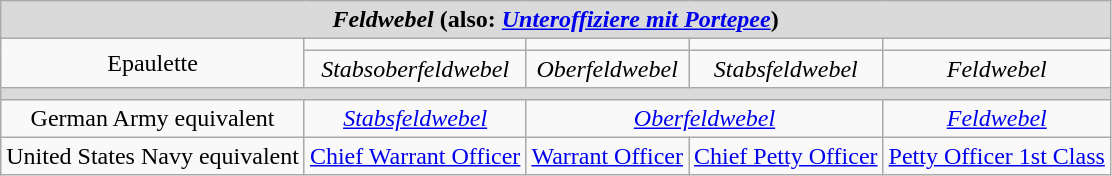<table class="wikitable">
<tr style="text-align:center;">
<th colspan=5 style="background:#dadada"><em>Feldwebel</em> (also: <em><a href='#'>Unteroffiziere mit Portepee</a></em>)</th>
</tr>
<tr style="text-align:center;">
<td rowspan=2>Epaulette</td>
<td></td>
<td></td>
<td></td>
<td></td>
</tr>
<tr style="text-align:center;">
<td><em>Stabsoberfeldwebel</em></td>
<td><em>Oberfeldwebel</em></td>
<td><em>Stabsfeldwebel</em></td>
<td><em>Feldwebel</em></td>
</tr>
<tr style="text-align:center;">
<td style="background:#dadada"; colspan=5></td>
</tr>
<tr style="text-align:center;">
<td>German Army equivalent</td>
<td><em><a href='#'>Stabsfeldwebel</a></em></td>
<td colspan=2><em><a href='#'>Oberfeldwebel</a></em></td>
<td><em><a href='#'>Feldwebel</a></em></td>
</tr>
<tr style="text-align:center;">
<td>United States Navy equivalent</td>
<td><a href='#'>Chief Warrant Officer</a></td>
<td><a href='#'>Warrant Officer</a></td>
<td><a href='#'>Chief Petty Officer</a></td>
<td><a href='#'>Petty Officer 1st Class</a></td>
</tr>
</table>
